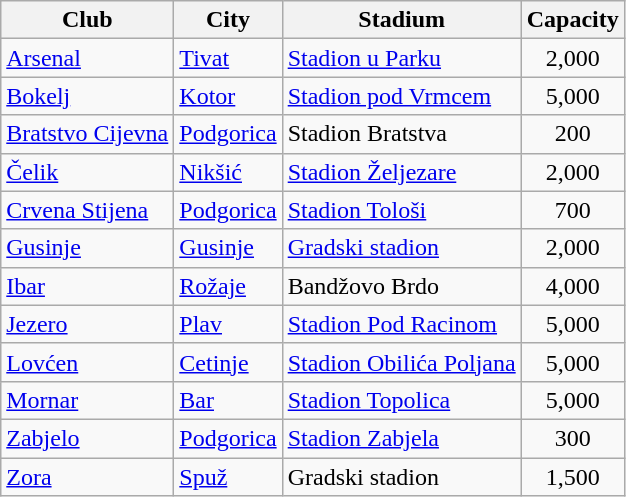<table class="wikitable sortable">
<tr>
<th>Club</th>
<th>City</th>
<th>Stadium</th>
<th>Capacity</th>
</tr>
<tr>
<td><a href='#'>Arsenal</a></td>
<td><a href='#'>Tivat</a></td>
<td><a href='#'>Stadion u Parku</a></td>
<td align="center">2,000</td>
</tr>
<tr>
<td><a href='#'>Bokelj</a></td>
<td><a href='#'>Kotor</a></td>
<td><a href='#'>Stadion pod Vrmcem</a></td>
<td align="center">5,000</td>
</tr>
<tr>
<td><a href='#'>Bratstvo Cijevna</a></td>
<td><a href='#'>Podgorica</a></td>
<td>Stadion Bratstva</td>
<td align="center">200</td>
</tr>
<tr>
<td><a href='#'>Čelik</a></td>
<td><a href='#'>Nikšić</a></td>
<td><a href='#'>Stadion Željezare</a></td>
<td align="center">2,000</td>
</tr>
<tr>
<td><a href='#'>Crvena Stijena</a></td>
<td><a href='#'>Podgorica</a></td>
<td><a href='#'>Stadion Tološi</a></td>
<td align="center">700</td>
</tr>
<tr>
<td><a href='#'>Gusinje</a></td>
<td><a href='#'>Gusinje</a></td>
<td><a href='#'>Gradski stadion</a></td>
<td align="center">2,000</td>
</tr>
<tr>
<td><a href='#'>Ibar</a></td>
<td><a href='#'>Rožaje</a></td>
<td>Bandžovo Brdo</td>
<td align="center">4,000</td>
</tr>
<tr>
<td><a href='#'>Jezero</a></td>
<td><a href='#'>Plav</a></td>
<td><a href='#'>Stadion Pod Racinom</a></td>
<td align="center">5,000</td>
</tr>
<tr>
<td><a href='#'>Lovćen</a></td>
<td><a href='#'>Cetinje</a></td>
<td><a href='#'>Stadion Obilića Poljana</a></td>
<td align="center">5,000</td>
</tr>
<tr>
<td><a href='#'>Mornar</a></td>
<td><a href='#'>Bar</a></td>
<td><a href='#'>Stadion Topolica</a></td>
<td align="center">5,000</td>
</tr>
<tr>
<td><a href='#'>Zabjelo</a></td>
<td><a href='#'>Podgorica</a></td>
<td><a href='#'>Stadion Zabjela</a></td>
<td align="center">300</td>
</tr>
<tr>
<td><a href='#'>Zora</a></td>
<td><a href='#'>Spuž</a></td>
<td>Gradski stadion</td>
<td align="center">1,500</td>
</tr>
</table>
